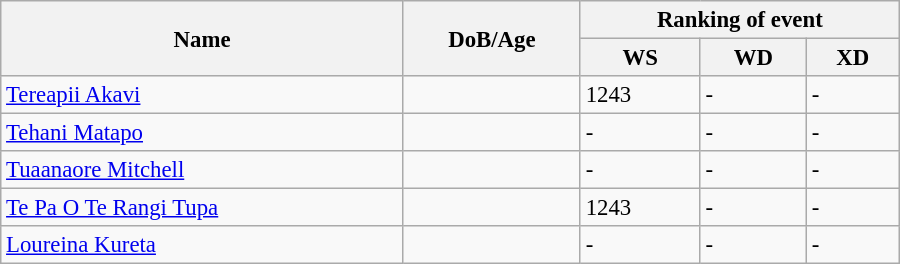<table class="wikitable" style="width:600px; font-size:95%;">
<tr>
<th rowspan="2" align="left">Name</th>
<th rowspan="2" align="left">DoB/Age</th>
<th colspan="3" align="center">Ranking of event</th>
</tr>
<tr>
<th align="center">WS</th>
<th>WD</th>
<th align="center">XD</th>
</tr>
<tr>
<td><a href='#'>Tereapii Akavi</a></td>
<td></td>
<td>1243</td>
<td>-</td>
<td>-</td>
</tr>
<tr>
<td><a href='#'>Tehani Matapo</a></td>
<td></td>
<td>-</td>
<td>-</td>
<td>-</td>
</tr>
<tr>
<td><a href='#'>Tuaanaore Mitchell</a></td>
<td></td>
<td>-</td>
<td>-</td>
<td>-</td>
</tr>
<tr>
<td><a href='#'>Te Pa O Te Rangi Tupa</a></td>
<td></td>
<td>1243</td>
<td>-</td>
<td>-</td>
</tr>
<tr>
<td><a href='#'>Loureina Kureta</a></td>
<td></td>
<td>-</td>
<td>-</td>
<td>-</td>
</tr>
</table>
